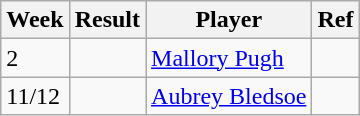<table class=wikitable>
<tr>
<th>Week</th>
<th>Result</th>
<th>Player</th>
<th>Ref</th>
</tr>
<tr>
<td>2</td>
<td></td>
<td> <a href='#'>Mallory Pugh</a></td>
<td></td>
</tr>
<tr>
<td>11/12</td>
<td></td>
<td> <a href='#'>Aubrey Bledsoe</a></td>
<td></td>
</tr>
</table>
